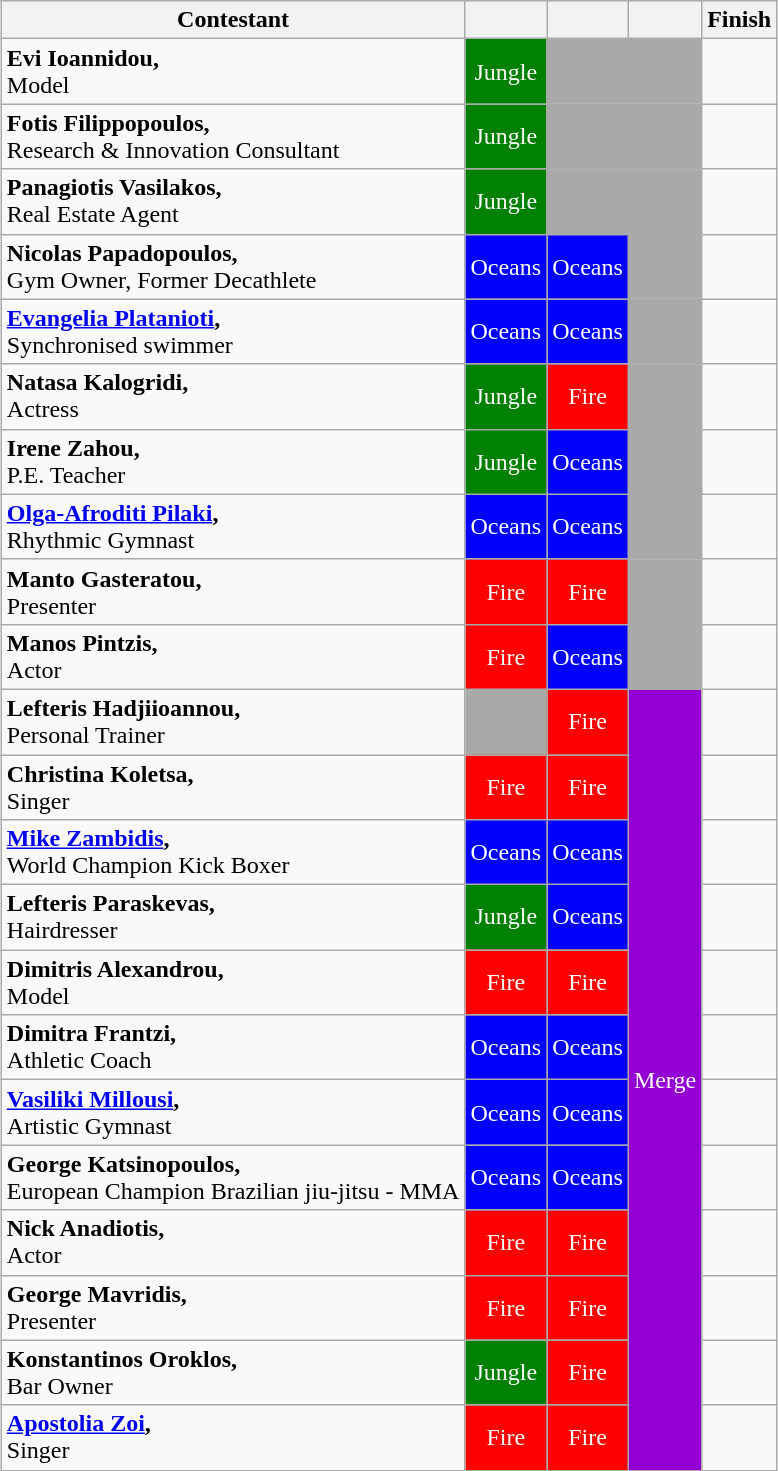<table class="wikitable sortable" style="margin:auto; text-align:center">
<tr>
<th>Contestant</th>
<th></th>
<th></th>
<th></th>
<th>Finish</th>
</tr>
<tr>
<td align="left"><strong>Evi Ioannidou,</strong> <br> Model<br></td>
<td style="background: Green; color: white; text-align: center;">Jungle</td>
<td bgcolor="darkgray" rowspan="1"></td>
<td bgcolor="darkgray" rowspan="1"></td>
<td></td>
</tr>
<tr>
<td align="left"><strong>Fotis Filippopoulos,</strong> <br> Research & Innovation Consultant<br></td>
<td style="background: Green; color: white; text-align: center;">Jungle</td>
<td bgcolor="darkgray" rowspan="1"></td>
<td bgcolor="darkgray" rowspan="1"></td>
<td></td>
</tr>
<tr>
<td align="left"><strong>Panagiotis Vasilakos,</strong> <br> Real Estate Agent<br></td>
<td style="background: Green; color: white; text-align: center;">Jungle</td>
<td bgcolor="darkgray" rowspan="1"></td>
<td bgcolor="darkgray" rowspan="1"></td>
<td></td>
</tr>
<tr>
<td align="left"><strong>Nicolas Papadopoulos,</strong> <br>Gym Owner, Former Decathlete<br></td>
<td style="background: Blue; color: white; text-align: center;">Oceans</td>
<td style="background: Blue; color: white; text-align: center;">Oceans</td>
<td bgcolor="darkgray" rowspan="1"></td>
<td></td>
</tr>
<tr>
<td align="left"><strong><a href='#'>Evangelia Platanioti</a>,</strong> <br>Synchronised swimmer<br></td>
<td style="background: Blue; color: white; text-align: center;">Oceans</td>
<td style="background: Blue; color: white; text-align: center;">Oceans</td>
<td bgcolor="darkgray" rowspan="1"></td>
<td></td>
</tr>
<tr>
<td align="left"><strong>Natasa Kalogridi,</strong> <br> Actress<br></td>
<td style="background: Green; color: white; text-align: center;">Jungle</td>
<td style="background: Red; color: white; text-align: center;">Fire</td>
<td bgcolor="darkgray" rowspan="1"></td>
<td></td>
</tr>
<tr>
<td align="left"><strong>Irene Zahou,</strong> <br>P.E. Teacher<br></td>
<td style="background: Green; color: white; text-align: center;">Jungle</td>
<td style="background: Blue; color: white; text-align: center;">Oceans</td>
<td bgcolor="darkgray" rowspan="1"></td>
<td></td>
</tr>
<tr>
<td align="left"><strong><a href='#'>Olga-Afroditi Pilaki</a>,</strong> <br>Rhythmic Gymnast<br></td>
<td style="background: Blue; color: white; text-align: center;">Oceans</td>
<td style="background: Blue; color: white; text-align: center;">Oceans</td>
<td bgcolor="darkgray" rowspan="1"></td>
<td></td>
</tr>
<tr>
<td align="left"><strong>Manto Gasteratou,</strong> <br>Presenter<br></td>
<td style="background: Red; color: white; text-align: center;">Fire</td>
<td style="background: Red; color: white; text-align: center;">Fire</td>
<td bgcolor="darkgray" rowspan="1"></td>
<td></td>
</tr>
<tr>
<td align="left"><strong>Manos Pintzis,</strong> <br>Actor<br></td>
<td style="background: Red; color: white; text-align: center;">Fire</td>
<td style="background: Blue; color: white; text-align: center;">Oceans</td>
<td bgcolor="darkgray" rowspan="1"></td>
<td></td>
</tr>
<tr>
<td align="left"><strong>Lefteris Hadjiioannou,</strong> <br> Personal Trainer<br></td>
<td bgcolor="darkgray" rowspan="1"></td>
<td style="background: Red; color: white; text-align: center;">Fire</td>
<td rowspan=12 style="background: DarkViolet; color: white; text-align: center;">Merge</td>
<td></td>
</tr>
<tr>
<td align="left"><strong>Christina Koletsa,</strong> <br>Singer<br></td>
<td style="background: Red; color: white; text-align: center;">Fire</td>
<td style="background: Red; color: white; text-align: center;">Fire</td>
<td></td>
</tr>
<tr>
<td align="left"><strong><a href='#'>Mike Zambidis</a>,</strong> <br>World Champion Kick Boxer<br></td>
<td style="background: Blue; color: white; text-align: center;">Oceans</td>
<td style="background: Blue; color: white; text-align: center;">Oceans</td>
<td></td>
</tr>
<tr>
<td align="left"><strong>Lefteris Paraskevas,</strong> <br>Hairdresser<br></td>
<td style="background: Green; color: white; text-align: center;">Jungle</td>
<td style="background: Blue; color: white; text-align: center;">Oceans</td>
<td></td>
</tr>
<tr>
<td align="left"><strong>Dimitris Alexandrou,</strong> <br>Model<br></td>
<td style="background: Red; color: white; text-align: center;">Fire</td>
<td style="background: Red; color: white; text-align: center;">Fire</td>
<td></td>
</tr>
<tr>
<td align="left"><strong>Dimitra Frantzi,</strong><br>Athletic Coach<br></td>
<td style="background: Blue; color: white; text-align: center;">Oceans</td>
<td style="background: Blue; color: white; text-align: center;">Oceans</td>
<td></td>
</tr>
<tr>
<td align="left"><strong><a href='#'>Vasiliki Millousi</a>,</strong> <br>Artistic Gymnast<br></td>
<td style="background: Blue; color: white; text-align: center;">Oceans</td>
<td style="background: Blue; color: white; text-align: center;">Oceans</td>
<td></td>
</tr>
<tr>
<td align="left"><strong>George Katsinopoulos,</strong> <br>European Champion Brazilian jiu-jitsu - MMA<br></td>
<td style="background: Blue; color: white; text-align: center;">Oceans</td>
<td style="background: Blue; color: white; text-align: center;">Oceans</td>
<td></td>
</tr>
<tr>
<td align="left"><strong>Nick Anadiotis,</strong> <br>Actor<br></td>
<td style="background: Red; color: white; text-align: center;">Fire</td>
<td style="background: Red; color: white; text-align: center;">Fire</td>
<td></td>
</tr>
<tr>
<td align="left"><strong>George Mavridis,</strong> <br>Presenter<br></td>
<td style="background: Red; color: white; text-align: center;">Fire</td>
<td style="background: Red; color: white; text-align: center;">Fire</td>
<td></td>
</tr>
<tr>
<td align="left"><strong>Konstantinos Oroklos,</strong> <br>Bar Owner<br></td>
<td style="background: Green; color: white; text-align: center;">Jungle</td>
<td style="background: Red; color: white; text-align: center;">Fire</td>
<td></td>
</tr>
<tr>
<td align="left"><strong><a href='#'>Apostolia Zoi</a>,</strong> <br>Singer<br></td>
<td style="background: Red; color: white; text-align: center;">Fire</td>
<td style="background: Red; color: white; text-align: center;">Fire</td>
<td></td>
</tr>
</table>
